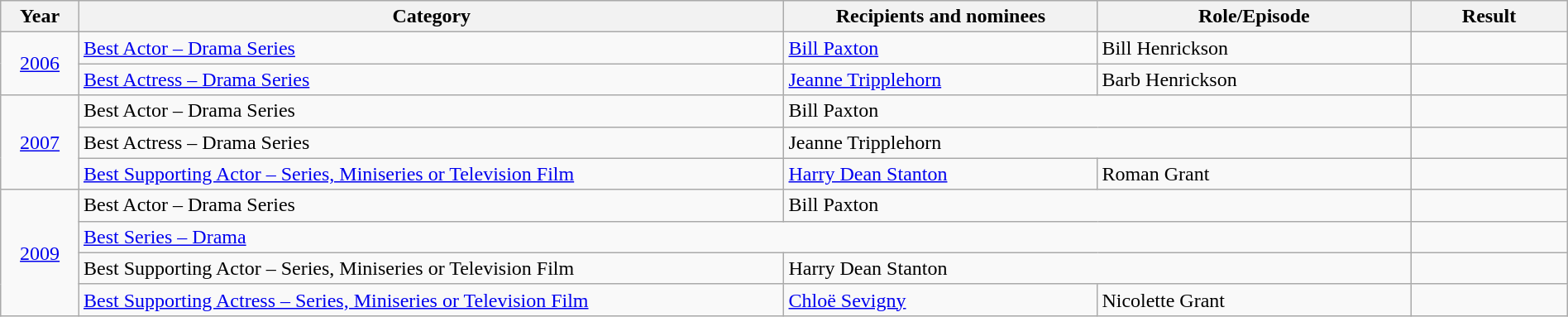<table class="wikitable" width="100%" cellpadding="5">
<tr>
<th width="5%">Year</th>
<th width="45%">Category</th>
<th width="20%">Recipients and nominees</th>
<th width="20%">Role/Episode</th>
<th width="10%">Result</th>
</tr>
<tr>
<td rowspan=2 style="text-align:center;"><a href='#'>2006</a></td>
<td><a href='#'>Best Actor – Drama Series</a></td>
<td><a href='#'>Bill Paxton</a></td>
<td>Bill Henrickson</td>
<td></td>
</tr>
<tr>
<td><a href='#'>Best Actress – Drama Series</a></td>
<td><a href='#'>Jeanne Tripplehorn</a></td>
<td>Barb Henrickson</td>
<td></td>
</tr>
<tr>
<td rowspan=3 style="text-align:center;"><a href='#'>2007</a></td>
<td>Best Actor – Drama Series</td>
<td colspan=2>Bill Paxton</td>
<td></td>
</tr>
<tr>
<td>Best Actress – Drama Series</td>
<td colspan=2>Jeanne Tripplehorn</td>
<td></td>
</tr>
<tr>
<td><a href='#'>Best Supporting Actor – Series, Miniseries or Television Film</a></td>
<td><a href='#'>Harry Dean Stanton</a></td>
<td>Roman Grant</td>
<td></td>
</tr>
<tr>
<td rowspan=4 style="text-align:center;"><a href='#'>2009</a></td>
<td>Best Actor – Drama Series</td>
<td colspan=2>Bill Paxton</td>
<td></td>
</tr>
<tr>
<td colspan=3><a href='#'>Best Series – Drama</a></td>
<td></td>
</tr>
<tr>
<td>Best Supporting Actor – Series, Miniseries or Television Film</td>
<td colspan=2>Harry Dean Stanton</td>
<td></td>
</tr>
<tr>
<td><a href='#'>Best Supporting Actress – Series, Miniseries or Television Film</a></td>
<td><a href='#'>Chloë Sevigny</a></td>
<td>Nicolette Grant</td>
<td></td>
</tr>
</table>
